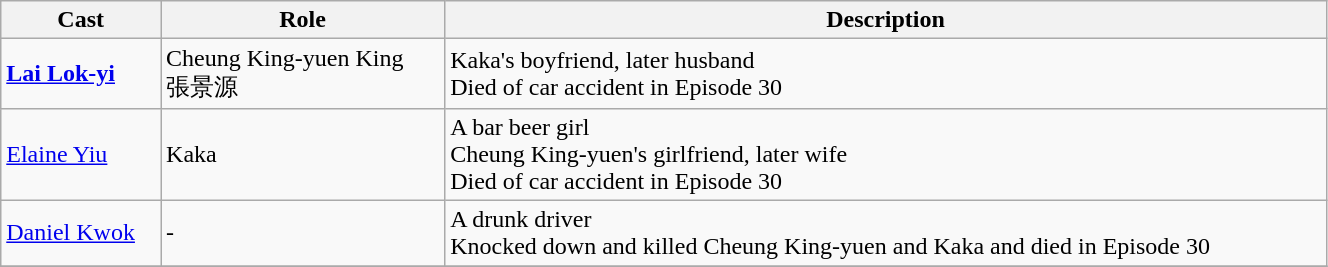<table class="wikitable" width="70%">
<tr>
<th>Cast</th>
<th>Role</th>
<th>Description</th>
</tr>
<tr>
<td><strong><a href='#'>Lai Lok-yi</a></strong></td>
<td>Cheung King-yuen King<br>張景源</td>
<td>Kaka's boyfriend, later husband<br>Died of car accident in Episode 30</td>
</tr>
<tr>
<td><a href='#'>Elaine Yiu</a></td>
<td>Kaka</td>
<td>A bar beer girl<br>Cheung King-yuen's girlfriend, later wife<br>Died of car accident in Episode 30</td>
</tr>
<tr>
<td><a href='#'>Daniel Kwok</a></td>
<td>-</td>
<td>A drunk driver<br>Knocked down and killed Cheung King-yuen and Kaka and died in Episode 30</td>
</tr>
<tr>
</tr>
</table>
